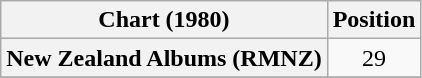<table class="wikitable plainrowheaders" style="text-align:center">
<tr>
<th scope="col">Chart (1980)</th>
<th scope="col">Position</th>
</tr>
<tr>
<th scope="row">New Zealand Albums (RMNZ)</th>
<td>29</td>
</tr>
<tr>
</tr>
</table>
